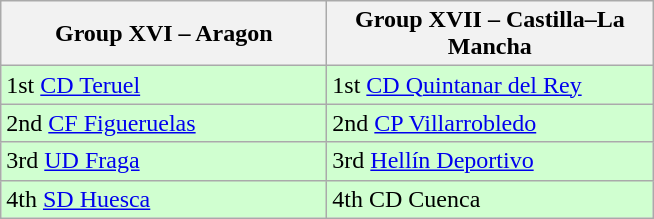<table class="wikitable">
<tr>
<th width=210>Group XVI – Aragon </th>
<th width=210>Group XVII – Castilla–La Mancha </th>
</tr>
<tr style="background:#D0FFD0;">
<td>1st <a href='#'>CD Teruel</a></td>
<td>1st <a href='#'>CD Quintanar del Rey</a></td>
</tr>
<tr style="background:#D0FFD0;">
<td>2nd <a href='#'>CF Figueruelas</a></td>
<td>2nd <a href='#'>CP Villarrobledo</a></td>
</tr>
<tr style="background:#D0FFD0;">
<td>3rd <a href='#'>UD Fraga</a></td>
<td>3rd <a href='#'>Hellín Deportivo</a></td>
</tr>
<tr style="background:#D0FFD0;">
<td>4th <a href='#'>SD Huesca</a></td>
<td>4th CD Cuenca</td>
</tr>
</table>
